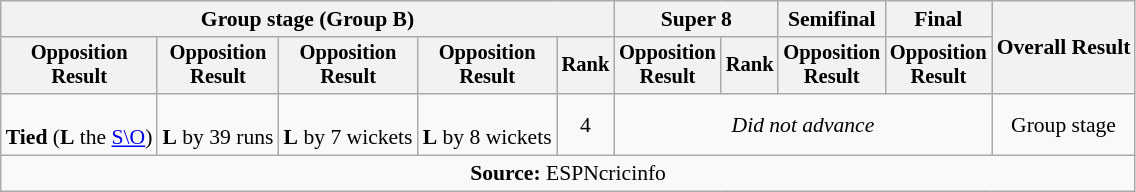<table class=wikitable style=font-size:90%;text-align:center>
<tr>
<th colspan=5>Group stage (Group B)</th>
<th colspan=2>Super 8</th>
<th>Semifinal</th>
<th>Final</th>
<th rowspan=2>Overall Result</th>
</tr>
<tr style=font-size:95%>
<th>Opposition<br>Result</th>
<th>Opposition<br>Result</th>
<th>Opposition<br>Result</th>
<th>Opposition<br>Result</th>
<th>Rank</th>
<th>Opposition<br>Result</th>
<th>Rank</th>
<th>Opposition<br>Result</th>
<th>Opposition<br>Result</th>
</tr>
<tr>
<td><br><strong>Tied</strong> (<strong>L</strong> the <a href='#'>S\O</a>)</td>
<td><br><strong>L</strong> by 39 runs</td>
<td><br><strong>L</strong> by 7 wickets</td>
<td><br><strong>L</strong> by 8 wickets</td>
<td>4</td>
<td colspan="4"><em>Did not advance</em></td>
<td>Group stage</td>
</tr>
<tr>
<td colspan="14"><strong>Source:</strong> ESPNcricinfo</td>
</tr>
</table>
